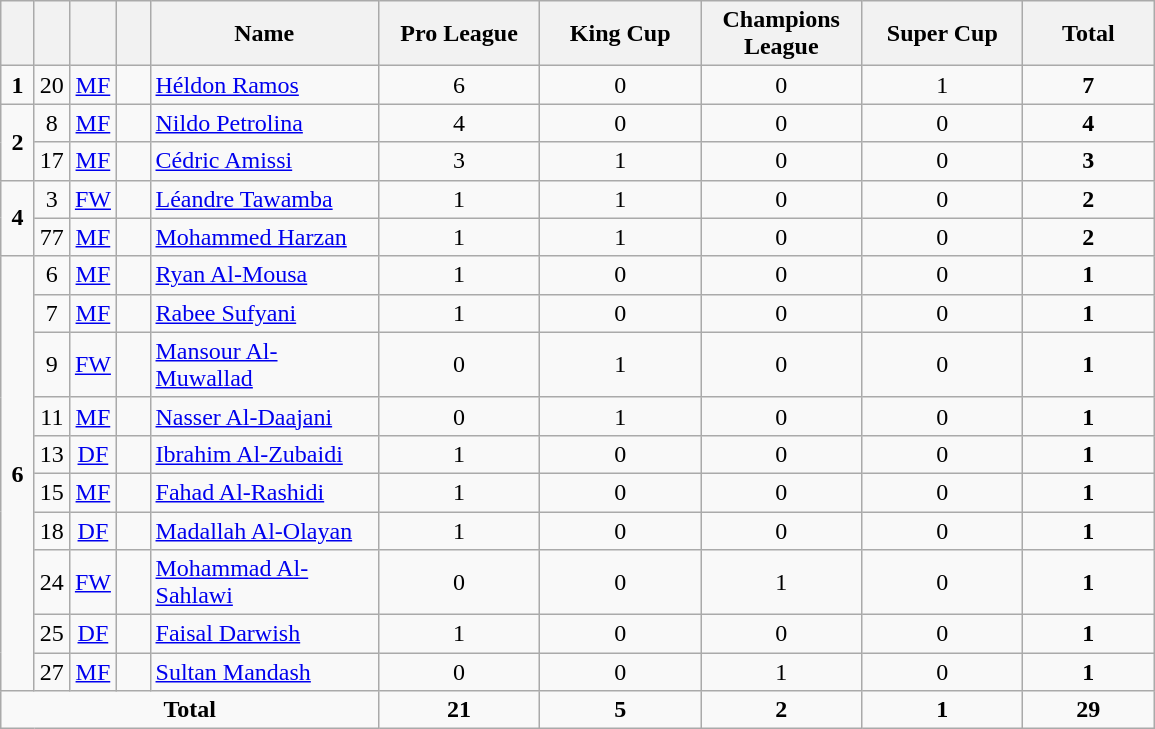<table class="wikitable" style="text-align:center">
<tr>
<th width=15></th>
<th width=15></th>
<th width=15></th>
<th width=15></th>
<th width=145>Name</th>
<th width=100>Pro League</th>
<th width=100>King Cup</th>
<th width=100>Champions League</th>
<th width=100>Super Cup</th>
<th width=80>Total</th>
</tr>
<tr>
<td><strong>1</strong></td>
<td>20</td>
<td><a href='#'>MF</a></td>
<td></td>
<td align=left><a href='#'>Héldon Ramos</a></td>
<td>6</td>
<td>0</td>
<td>0</td>
<td>1</td>
<td><strong>7</strong></td>
</tr>
<tr>
<td rowspan=2><strong>2</strong></td>
<td>8</td>
<td><a href='#'>MF</a></td>
<td></td>
<td align=left><a href='#'>Nildo Petrolina</a></td>
<td>4</td>
<td>0</td>
<td>0</td>
<td>0</td>
<td><strong>4</strong></td>
</tr>
<tr>
<td>17</td>
<td><a href='#'>MF</a></td>
<td></td>
<td align=left><a href='#'>Cédric Amissi</a></td>
<td>3</td>
<td>1</td>
<td>0</td>
<td>0</td>
<td><strong>3</strong></td>
</tr>
<tr>
<td rowspan=2><strong>4</strong></td>
<td>3</td>
<td><a href='#'>FW</a></td>
<td></td>
<td align=left><a href='#'>Léandre Tawamba</a></td>
<td>1</td>
<td>1</td>
<td>0</td>
<td>0</td>
<td><strong>2</strong></td>
</tr>
<tr>
<td>77</td>
<td><a href='#'>MF</a></td>
<td></td>
<td align=left><a href='#'>Mohammed Harzan</a></td>
<td>1</td>
<td>1</td>
<td>0</td>
<td>0</td>
<td><strong>2</strong></td>
</tr>
<tr>
<td rowspan=10><strong>6</strong></td>
<td>6</td>
<td><a href='#'>MF</a></td>
<td></td>
<td align=left><a href='#'>Ryan Al-Mousa</a></td>
<td>1</td>
<td>0</td>
<td>0</td>
<td>0</td>
<td><strong>1</strong></td>
</tr>
<tr>
<td>7</td>
<td><a href='#'>MF</a></td>
<td></td>
<td align=left><a href='#'>Rabee Sufyani</a></td>
<td>1</td>
<td>0</td>
<td>0</td>
<td>0</td>
<td><strong>1</strong></td>
</tr>
<tr>
<td>9</td>
<td><a href='#'>FW</a></td>
<td></td>
<td align=left><a href='#'>Mansour Al-Muwallad</a></td>
<td>0</td>
<td>1</td>
<td>0</td>
<td>0</td>
<td><strong>1</strong></td>
</tr>
<tr>
<td>11</td>
<td><a href='#'>MF</a></td>
<td></td>
<td align=left><a href='#'>Nasser Al-Daajani</a></td>
<td>0</td>
<td>1</td>
<td>0</td>
<td>0</td>
<td><strong>1</strong></td>
</tr>
<tr>
<td>13</td>
<td><a href='#'>DF</a></td>
<td></td>
<td align=left><a href='#'>Ibrahim Al-Zubaidi</a></td>
<td>1</td>
<td>0</td>
<td>0</td>
<td>0</td>
<td><strong>1</strong></td>
</tr>
<tr>
<td>15</td>
<td><a href='#'>MF</a></td>
<td></td>
<td align=left><a href='#'>Fahad Al-Rashidi</a></td>
<td>1</td>
<td>0</td>
<td>0</td>
<td>0</td>
<td><strong>1</strong></td>
</tr>
<tr>
<td>18</td>
<td><a href='#'>DF</a></td>
<td></td>
<td align=left><a href='#'>Madallah Al-Olayan</a></td>
<td>1</td>
<td>0</td>
<td>0</td>
<td>0</td>
<td><strong>1</strong></td>
</tr>
<tr>
<td>24</td>
<td><a href='#'>FW</a></td>
<td></td>
<td align=left><a href='#'>Mohammad Al-Sahlawi</a></td>
<td>0</td>
<td>0</td>
<td>1</td>
<td>0</td>
<td><strong>1</strong></td>
</tr>
<tr>
<td>25</td>
<td><a href='#'>DF</a></td>
<td></td>
<td align=left><a href='#'>Faisal Darwish</a></td>
<td>1</td>
<td>0</td>
<td>0</td>
<td>0</td>
<td><strong>1</strong></td>
</tr>
<tr>
<td>27</td>
<td><a href='#'>MF</a></td>
<td></td>
<td align=left><a href='#'>Sultan Mandash</a></td>
<td>0</td>
<td>0</td>
<td>1</td>
<td>0</td>
<td><strong>1</strong></td>
</tr>
<tr>
<td colspan=5><strong>Total</strong></td>
<td><strong>21</strong></td>
<td><strong>5</strong></td>
<td><strong>2</strong></td>
<td><strong>1</strong></td>
<td><strong>29</strong></td>
</tr>
</table>
